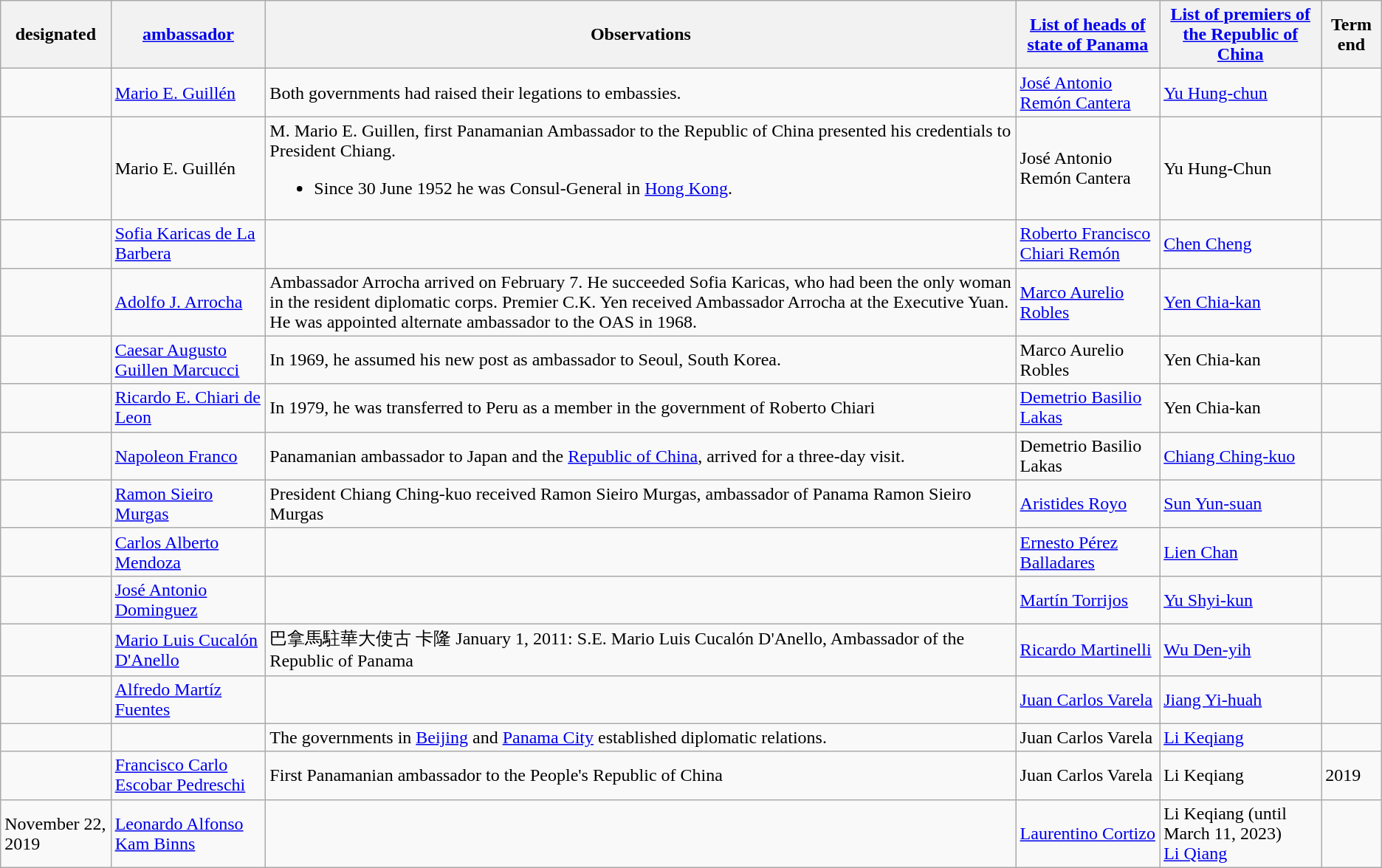<table class="wikitable sortable">
<tr>
<th>designated</th>
<th><a href='#'>ambassador</a></th>
<th>Observations</th>
<th><a href='#'>List of heads of state of Panama</a></th>
<th><a href='#'>List of premiers of the Republic of China</a></th>
<th>Term end</th>
</tr>
<tr>
<td></td>
<td><a href='#'>Mario E. Guillén</a></td>
<td>Both governments had raised their legations to embassies.</td>
<td><a href='#'>José Antonio Remón Cantera</a></td>
<td><a href='#'>Yu Hung-chun</a></td>
<td></td>
</tr>
<tr>
<td></td>
<td>Mario E. Guillén</td>
<td>M. Mario E. Guillen, first Panamanian Ambassador to the Republic of China presented his credentials to President Chiang.<br><ul><li>Since 30 June 1952 he was Consul-General in <a href='#'>Hong Kong</a>.</li></ul></td>
<td>José Antonio Remón Cantera</td>
<td>Yu Hung-Chun</td>
<td></td>
</tr>
<tr>
<td></td>
<td><a href='#'>Sofia Karicas de La Barbera</a></td>
<td></td>
<td><a href='#'>Roberto Francisco Chiari Remón</a></td>
<td><a href='#'>Chen Cheng</a></td>
<td></td>
</tr>
<tr>
<td></td>
<td><a href='#'>Adolfo J. Arrocha</a></td>
<td>Ambassador Arrocha arrived on February 7. He succeeded Sofia Karicas, who had been the only woman in the resident diplomatic corps. Premier C.K. Yen received Ambassador Arrocha at the Executive Yuan. He was appointed alternate ambassador to the OAS in 1968.</td>
<td><a href='#'>Marco Aurelio Robles</a></td>
<td><a href='#'>Yen Chia-kan</a></td>
<td></td>
</tr>
<tr>
<td></td>
<td><a href='#'>Caesar Augusto Guillen Marcucci</a></td>
<td>In 1969, he assumed his new post as ambassador to Seoul, South Korea.</td>
<td>Marco Aurelio Robles</td>
<td>Yen Chia-kan</td>
<td></td>
</tr>
<tr>
<td></td>
<td><a href='#'>Ricardo E. Chiari de Leon</a></td>
<td>In 1979, he was transferred to Peru as a member in the government of Roberto Chiari</td>
<td><a href='#'>Demetrio Basilio Lakas</a></td>
<td>Yen Chia-kan</td>
<td></td>
</tr>
<tr>
<td></td>
<td><a href='#'>Napoleon Franco</a></td>
<td>Panamanian ambassador to Japan and the <a href='#'>Republic of China</a>, arrived for a three-day visit.</td>
<td>Demetrio Basilio Lakas</td>
<td><a href='#'>Chiang Ching-kuo</a></td>
<td></td>
</tr>
<tr>
<td></td>
<td><a href='#'>Ramon Sieiro Murgas</a></td>
<td>President Chiang Ching-kuo received Ramon Sieiro Murgas, ambassador of Panama Ramon Sieiro Murgas</td>
<td><a href='#'>Aristides Royo</a></td>
<td><a href='#'>Sun Yun-suan</a></td>
<td></td>
</tr>
<tr>
<td></td>
<td><a href='#'>Carlos Alberto Mendoza</a></td>
<td></td>
<td><a href='#'>Ernesto Pérez Balladares</a></td>
<td><a href='#'>Lien Chan</a></td>
<td></td>
</tr>
<tr>
<td></td>
<td><a href='#'>José Antonio Dominguez</a></td>
<td></td>
<td><a href='#'>Martín Torrijos</a></td>
<td><a href='#'>Yu Shyi-kun</a></td>
<td></td>
</tr>
<tr>
<td></td>
<td><a href='#'>Mario Luis Cucalón D'Anello</a></td>
<td>巴拿馬駐華大使古 卡隆 January 1, 2011: S.E. Mario Luis Cucalón D'Anello, Ambassador of the Republic of Panama</td>
<td><a href='#'>Ricardo Martinelli</a></td>
<td><a href='#'>Wu Den-yih</a></td>
<td></td>
</tr>
<tr>
<td></td>
<td><a href='#'>Alfredo Martíz Fuentes</a></td>
<td></td>
<td><a href='#'>Juan Carlos Varela</a></td>
<td><a href='#'>Jiang Yi-huah</a></td>
<td></td>
</tr>
<tr>
<td></td>
<td></td>
<td>The governments in <a href='#'>Beijing</a> and <a href='#'>Panama City</a> established diplomatic relations.</td>
<td>Juan Carlos Varela</td>
<td><a href='#'>Li Keqiang</a></td>
<td></td>
</tr>
<tr>
<td></td>
<td><a href='#'>Francisco Carlo Escobar Pedreschi</a></td>
<td>First Panamanian ambassador to the People's Republic of China</td>
<td>Juan Carlos Varela</td>
<td>Li Keqiang</td>
<td>2019</td>
</tr>
<tr>
<td>November 22, 2019</td>
<td><a href='#'>Leonardo Alfonso Kam Binns</a></td>
<td></td>
<td><a href='#'>Laurentino Cortizo</a></td>
<td>Li Keqiang (until March 11, 2023)<br><a href='#'>Li Qiang</a></td>
<td></td>
</tr>
</table>
